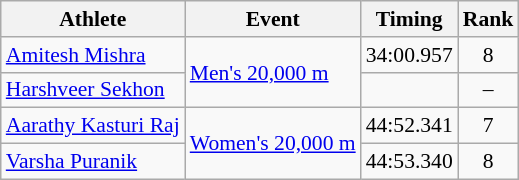<table class=wikitable style="text-align:center; font-size:90%">
<tr>
<th>Athlete</th>
<th>Event</th>
<th>Timing</th>
<th>Rank</th>
</tr>
<tr>
<td align=left><a href='#'>Amitesh Mishra</a></td>
<td align=left rowspan="2"><a href='#'>Men's 20,000 m</a></td>
<td>34:00.957</td>
<td>8</td>
</tr>
<tr>
<td align=left><a href='#'>Harshveer Sekhon</a></td>
<td></td>
<td>–</td>
</tr>
<tr>
<td align=left><a href='#'>Aarathy Kasturi Raj</a></td>
<td align=left rowspan="2"><a href='#'>Women's 20,000 m</a></td>
<td>44:52.341</td>
<td>7</td>
</tr>
<tr>
<td align=left><a href='#'>Varsha Puranik</a></td>
<td>44:53.340</td>
<td>8</td>
</tr>
</table>
